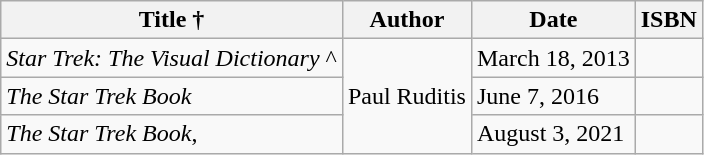<table class="wikitable">
<tr>
<th>Title †</th>
<th>Author</th>
<th>Date</th>
<th>ISBN</th>
</tr>
<tr>
<td><em>Star Trek: The Visual Dictionary</em> ^</td>
<td rowspan="3">Paul Ruditis</td>
<td>March 18, 2013</td>
<td></td>
</tr>
<tr>
<td><em>The Star Trek Book</em></td>
<td>June 7, 2016</td>
<td></td>
</tr>
<tr>
<td><em>The Star Trek Book</em>, </td>
<td>August 3, 2021</td>
<td></td>
</tr>
</table>
